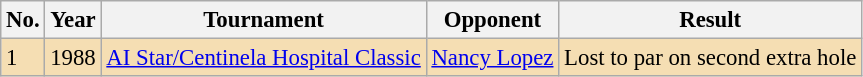<table class="wikitable" style="font-size:95%;">
<tr>
<th>No.</th>
<th>Year</th>
<th>Tournament</th>
<th>Opponent</th>
<th>Result</th>
</tr>
<tr style="background:#F5DEB3;">
<td>1</td>
<td>1988</td>
<td><a href='#'>AI Star/Centinela Hospital Classic</a></td>
<td> <a href='#'>Nancy Lopez</a></td>
<td>Lost to par on second extra hole</td>
</tr>
</table>
